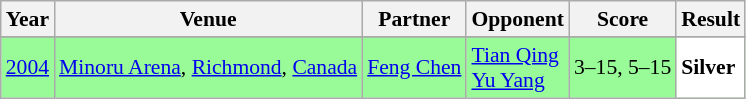<table class="sortable wikitable" style="font-size: 90%;">
<tr>
<th>Year</th>
<th>Venue</th>
<th>Partner</th>
<th>Opponent</th>
<th>Score</th>
<th>Result</th>
</tr>
<tr>
</tr>
<tr style="background:#98FB98">
<td align="center"><a href='#'>2004</a></td>
<td align="left"><a href='#'>Minoru Arena</a>, <a href='#'>Richmond</a>, <a href='#'>Canada</a></td>
<td align="left"> <a href='#'>Feng Chen</a></td>
<td align="left"> <a href='#'>Tian Qing</a> <br>  <a href='#'>Yu Yang</a></td>
<td align="left">3–15, 5–15</td>
<td style="text-align:left; background:white"> <strong>Silver</strong></td>
</tr>
</table>
